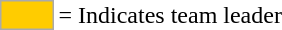<table>
<tr>
<td style="background-color:#FFCC00; border:1px solid #aaaaaa; width:2em;"></td>
<td>= Indicates team leader</td>
</tr>
</table>
